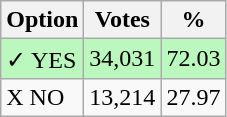<table class="wikitable">
<tr>
<th>Option</th>
<th>Votes</th>
<th>%</th>
</tr>
<tr>
<td style=background:#bbf8be>✓ YES</td>
<td style=background:#bbf8be>34,031</td>
<td style=background:#bbf8be>72.03</td>
</tr>
<tr>
<td>X NO</td>
<td>13,214</td>
<td>27.97</td>
</tr>
</table>
